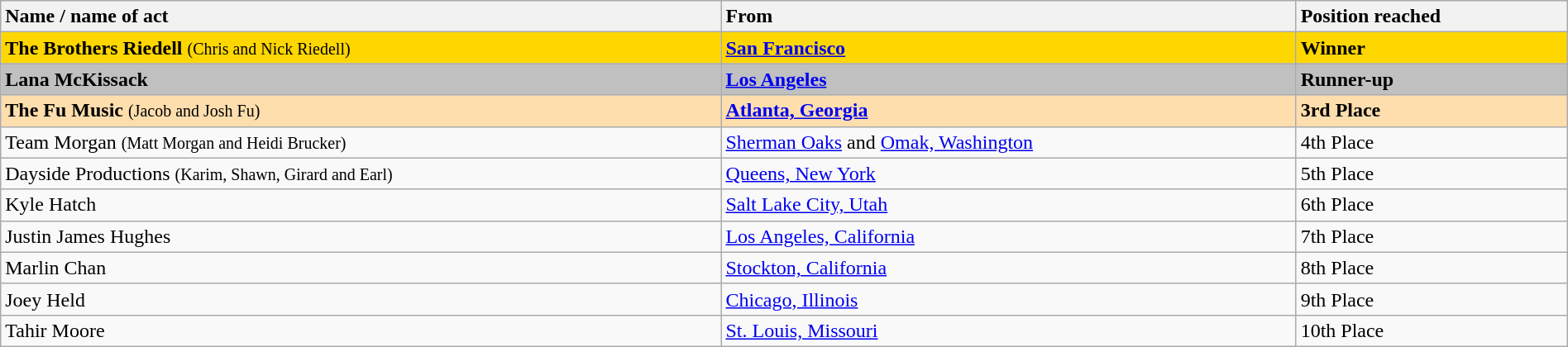<table class="wikitable sortable" style="width:100%;">
<tr valign="top">
<th style="text-align:left">Name / name of act</th>
<th style="text-align:left">From</th>
<th style="text-align:left">Position reached</th>
</tr>
<tr>
<td style="background:gold; color:black;"><strong>The Brothers Riedell</strong> <small>(Chris and Nick Riedell)</small></td>
<td style="background:gold; color:black;"><strong><a href='#'>San Francisco</a></strong></td>
<td style="background:gold; color:black;"><strong>Winner</strong></td>
</tr>
<tr>
<td style="background:silver; color:black;"><strong>Lana McKissack</strong></td>
<td style="background:silver; color:black;"><strong><a href='#'>Los Angeles</a></strong></td>
<td style="background:silver; color:black;"><strong>Runner-up</strong></td>
</tr>
<tr>
<td style="background:NavajoWhite; color:black;"><strong>The Fu Music</strong> <small>(Jacob and Josh Fu)</small></td>
<td style="background:NavajoWhite; color:black;"><strong><a href='#'>Atlanta, Georgia</a></strong></td>
<td style="background:NavajoWhite; color:black;"><strong>3rd Place</strong></td>
</tr>
<tr>
<td>Team Morgan <small>(Matt Morgan and Heidi Brucker)</small></td>
<td><a href='#'>Sherman Oaks</a> and <a href='#'>Omak, Washington</a></td>
<td>4th Place</td>
</tr>
<tr>
<td>Dayside Productions <small>(Karim, Shawn, Girard and Earl)</small></td>
<td><a href='#'>Queens, New York</a></td>
<td>5th Place</td>
</tr>
<tr>
<td>Kyle Hatch</td>
<td><a href='#'>Salt Lake City, Utah</a></td>
<td>6th Place</td>
</tr>
<tr>
<td>Justin James Hughes</td>
<td><a href='#'>Los Angeles, California</a></td>
<td>7th Place</td>
</tr>
<tr>
<td>Marlin Chan</td>
<td><a href='#'>Stockton, California</a></td>
<td>8th Place</td>
</tr>
<tr>
<td>Joey Held</td>
<td><a href='#'>Chicago, Illinois</a></td>
<td>9th Place</td>
</tr>
<tr>
<td>Tahir Moore</td>
<td><a href='#'>St. Louis, Missouri</a></td>
<td>10th Place</td>
</tr>
</table>
